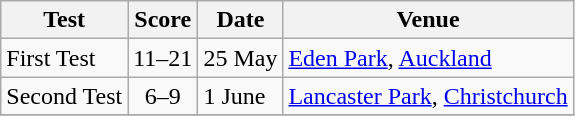<table class="wikitable">
<tr>
<th>Test</th>
<th>Score</th>
<th>Date</th>
<th>Venue</th>
</tr>
<tr>
<td>First Test</td>
<td align=center>11–21</td>
<td>25 May</td>
<td><a href='#'>Eden Park</a>, <a href='#'>Auckland</a></td>
</tr>
<tr>
<td>Second Test</td>
<td align=center>6–9</td>
<td>1 June</td>
<td><a href='#'>Lancaster Park</a>, <a href='#'>Christchurch</a></td>
</tr>
<tr>
</tr>
</table>
